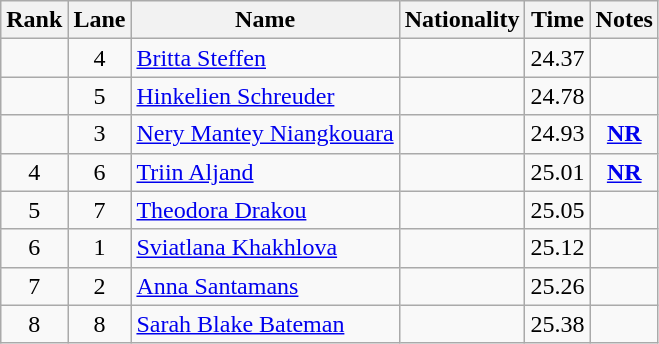<table class="wikitable sortable" style="text-align:center">
<tr>
<th>Rank</th>
<th>Lane</th>
<th>Name</th>
<th>Nationality</th>
<th>Time</th>
<th>Notes</th>
</tr>
<tr>
<td></td>
<td>4</td>
<td align=left><a href='#'>Britta Steffen</a></td>
<td align=left></td>
<td>24.37</td>
<td></td>
</tr>
<tr>
<td></td>
<td>5</td>
<td align=left><a href='#'>Hinkelien Schreuder</a></td>
<td align=left></td>
<td>24.78</td>
<td></td>
</tr>
<tr>
<td></td>
<td>3</td>
<td align=left><a href='#'>Nery Mantey Niangkouara</a></td>
<td align=left></td>
<td>24.93</td>
<td><strong><a href='#'>NR</a></strong></td>
</tr>
<tr>
<td>4</td>
<td>6</td>
<td align=left><a href='#'>Triin Aljand</a></td>
<td align=left></td>
<td>25.01</td>
<td><strong><a href='#'>NR</a></strong></td>
</tr>
<tr>
<td>5</td>
<td>7</td>
<td align=left><a href='#'>Theodora Drakou</a></td>
<td align=left></td>
<td>25.05</td>
<td></td>
</tr>
<tr>
<td>6</td>
<td>1</td>
<td align=left><a href='#'>Sviatlana Khakhlova</a></td>
<td align=left></td>
<td>25.12</td>
<td></td>
</tr>
<tr>
<td>7</td>
<td>2</td>
<td align=left><a href='#'>Anna Santamans</a></td>
<td align=left></td>
<td>25.26</td>
<td></td>
</tr>
<tr>
<td>8</td>
<td>8</td>
<td align=left><a href='#'>Sarah Blake Bateman</a></td>
<td align=left></td>
<td>25.38</td>
<td></td>
</tr>
</table>
